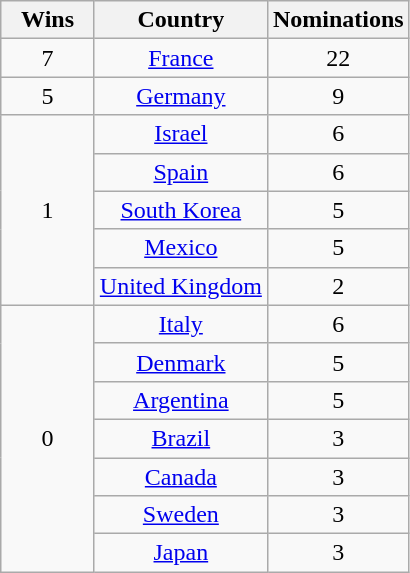<table class="wikitable" style="text-align: center">
<tr>
<th scope="col" width="55">Wins</th>
<th scope="col">Country</th>
<th scope="col" width="55">Nominations</th>
</tr>
<tr>
<td rowspan=1>7</td>
<td> <a href='#'>France</a></td>
<td>22</td>
</tr>
<tr>
<td rowspan=1>5</td>
<td> <a href='#'>Germany</a></td>
<td>9</td>
</tr>
<tr>
<td rowspan=5>1</td>
<td> <a href='#'>Israel</a></td>
<td>6</td>
</tr>
<tr>
<td> <a href='#'>Spain</a></td>
<td>6</td>
</tr>
<tr>
<td> <a href='#'>South Korea</a></td>
<td>5</td>
</tr>
<tr>
<td> <a href='#'>Mexico</a></td>
<td>5</td>
</tr>
<tr>
<td> <a href='#'>United Kingdom</a></td>
<td>2</td>
</tr>
<tr>
<td rowspan=7>0</td>
<td> <a href='#'>Italy</a></td>
<td>6</td>
</tr>
<tr>
<td> <a href='#'>Denmark</a></td>
<td>5</td>
</tr>
<tr>
<td> <a href='#'>Argentina</a></td>
<td>5</td>
</tr>
<tr>
<td> <a href='#'>Brazil</a></td>
<td>3</td>
</tr>
<tr>
<td> <a href='#'>Canada</a></td>
<td>3</td>
</tr>
<tr>
<td> <a href='#'>Sweden</a></td>
<td>3</td>
</tr>
<tr>
<td> <a href='#'>Japan</a></td>
<td>3</td>
</tr>
</table>
